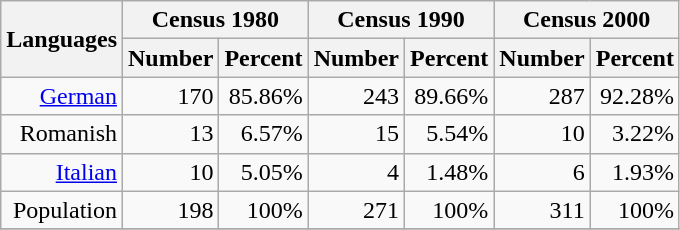<table class="wikitable">
<tr>
<th rowspan="2">Languages</th>
<th colspan="2">Census 1980</th>
<th colspan="2">Census 1990</th>
<th colspan="2">Census 2000</th>
</tr>
<tr>
<th>Number</th>
<th>Percent</th>
<th>Number</th>
<th>Percent</th>
<th>Number</th>
<th>Percent</th>
</tr>
<tr align=right>
<td><a href='#'>German</a></td>
<td>170</td>
<td>85.86%</td>
<td>243</td>
<td>89.66%</td>
<td>287</td>
<td>92.28%</td>
</tr>
<tr align=right>
<td>Romanish</td>
<td>13</td>
<td>6.57%</td>
<td>15</td>
<td>5.54%</td>
<td>10</td>
<td>3.22%</td>
</tr>
<tr align=right>
<td><a href='#'>Italian</a></td>
<td>10</td>
<td>5.05%</td>
<td>4</td>
<td>1.48%</td>
<td>6</td>
<td>1.93%</td>
</tr>
<tr align=right>
<td>Population</td>
<td>198</td>
<td>100%</td>
<td>271</td>
<td>100%</td>
<td>311</td>
<td>100%</td>
</tr>
<tr>
</tr>
</table>
